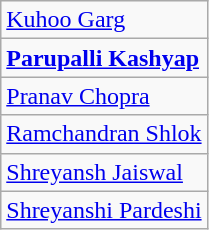<table class="wikitable" style="text-align:left">
<tr>
<td> <a href='#'>Kuhoo Garg</a></td>
</tr>
<tr>
<td><strong> <a href='#'>Parupalli Kashyap</a></strong></td>
</tr>
<tr>
<td> <a href='#'>Pranav Chopra</a></td>
</tr>
<tr>
<td> <a href='#'>Ramchandran Shlok</a></td>
</tr>
<tr>
<td> <a href='#'>Shreyansh Jaiswal</a></td>
</tr>
<tr>
<td> <a href='#'>Shreyanshi Pardeshi</a></td>
</tr>
</table>
